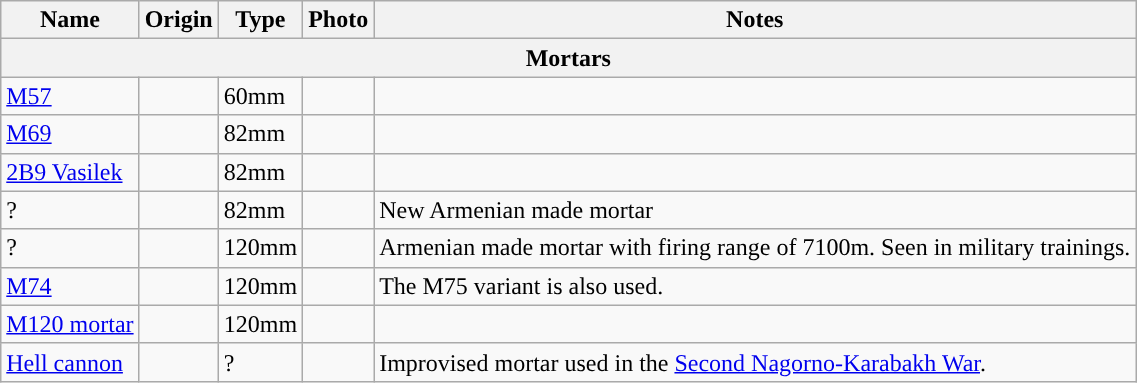<table class="wikitable">
<tr>
<th style="text-align: width:13%;">Name</th>
<th style="text-align: width:13%;">Origin</th>
<th style="text-align: width:16%;">Type</th>
<th style="text-align: width:9%; ">Photo</th>
<th style="text-align: width:48%;">Notes</th>
</tr>
<tr>
<th colspan="6">Mortars</th>
</tr>
<tr>
<td><a href='#'>M57</a></td>
<td></td>
<td>60mm</td>
<td></td>
<td></td>
</tr>
<tr>
<td><a href='#'>M69</a></td>
<td></td>
<td>82mm</td>
<td></td>
<td></td>
</tr>
<tr>
<td><a href='#'>2B9 Vasilek</a></td>
<td></td>
<td>82mm</td>
<td></td>
<td></td>
</tr>
<tr>
<td>?</td>
<td></td>
<td>82mm</td>
<td></td>
<td>New Armenian made mortar</td>
</tr>
<tr>
<td>?</td>
<td></td>
<td>120mm</td>
<td></td>
<td>Armenian made mortar with firing range of 7100m. Seen in military trainings.</td>
</tr>
<tr>
<td><a href='#'>M74</a></td>
<td></td>
<td>120mm</td>
<td></td>
<td>The M75 variant is also used.</td>
</tr>
<tr>
<td><a href='#'>M120 mortar</a></td>
<td></td>
<td>120mm</td>
<td></td>
<td></td>
</tr>
<tr>
<td><a href='#'>Hell cannon</a></td>
<td></td>
<td>?</td>
<td></td>
<td>Improvised mortar used in the <a href='#'>Second Nagorno-Karabakh War</a>.</td>
</tr>
</table>
